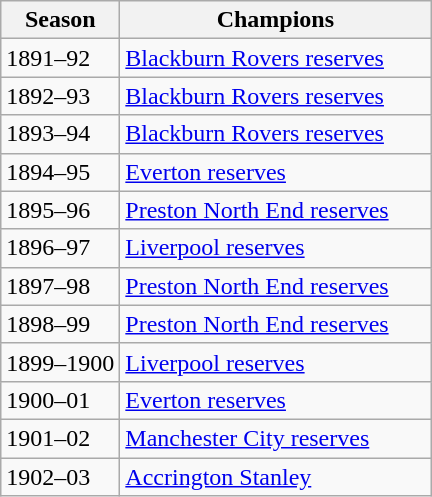<table class=wikitable style=text-align:left>
<tr>
<th>Season</th>
<th width=200>Champions</th>
</tr>
<tr>
<td>1891–92</td>
<td><a href='#'>Blackburn Rovers reserves</a></td>
</tr>
<tr>
<td>1892–93</td>
<td><a href='#'>Blackburn Rovers reserves</a></td>
</tr>
<tr>
<td>1893–94</td>
<td><a href='#'>Blackburn Rovers reserves</a></td>
</tr>
<tr>
<td>1894–95</td>
<td><a href='#'>Everton reserves</a></td>
</tr>
<tr>
<td>1895–96</td>
<td><a href='#'>Preston North End reserves</a></td>
</tr>
<tr>
<td>1896–97</td>
<td><a href='#'>Liverpool reserves</a></td>
</tr>
<tr>
<td>1897–98</td>
<td><a href='#'>Preston North End reserves</a></td>
</tr>
<tr>
<td>1898–99</td>
<td><a href='#'>Preston North End reserves</a></td>
</tr>
<tr>
<td>1899–1900</td>
<td><a href='#'>Liverpool reserves</a></td>
</tr>
<tr>
<td>1900–01</td>
<td><a href='#'>Everton reserves</a></td>
</tr>
<tr>
<td>1901–02</td>
<td><a href='#'>Manchester City reserves</a></td>
</tr>
<tr>
<td>1902–03</td>
<td><a href='#'>Accrington Stanley</a></td>
</tr>
</table>
